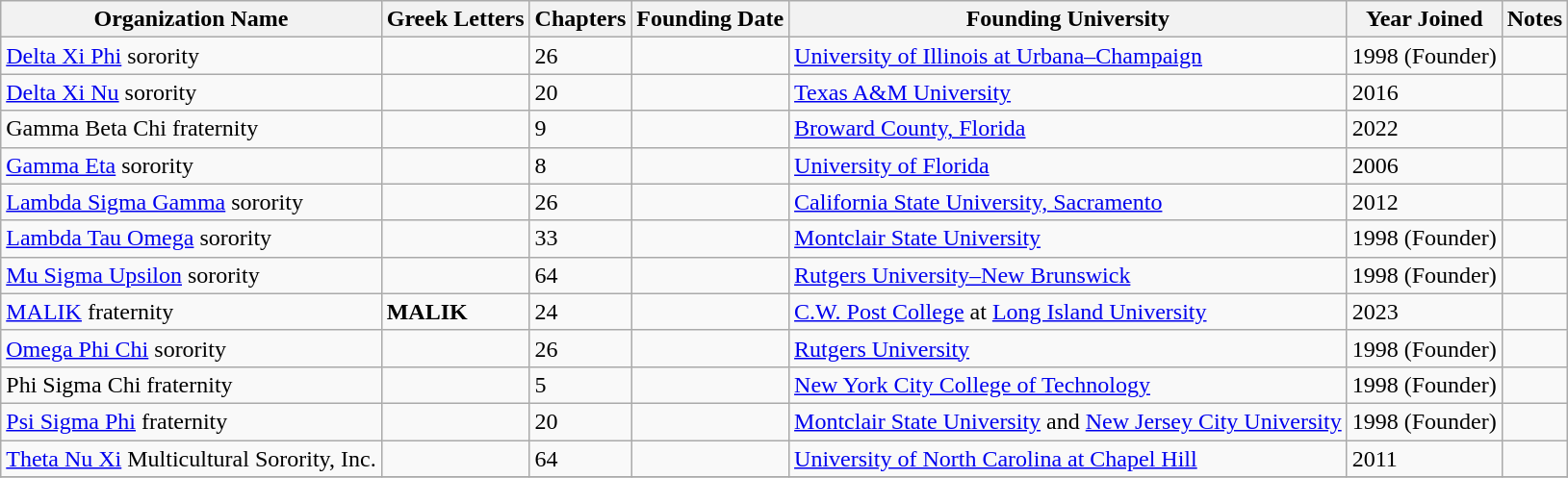<table class="wikitable sortable">
<tr>
<th>Organization Name</th>
<th>Greek Letters</th>
<th>Chapters</th>
<th>Founding Date</th>
<th>Founding University</th>
<th>Year Joined</th>
<th>Notes</th>
</tr>
<tr>
<td><a href='#'>Delta Xi Phi</a> sorority</td>
<td><strong></strong></td>
<td>26</td>
<td></td>
<td><a href='#'>University of Illinois at Urbana–Champaign</a></td>
<td>1998 (Founder)</td>
<td></td>
</tr>
<tr>
<td><a href='#'>Delta Xi Nu</a> sorority</td>
<td><strong></strong></td>
<td>20</td>
<td></td>
<td><a href='#'>Texas A&M University</a></td>
<td>2016</td>
<td></td>
</tr>
<tr>
<td>Gamma Beta Chi fraternity </td>
<td><strong></strong></td>
<td>9</td>
<td></td>
<td><a href='#'>Broward County, Florida</a></td>
<td>2022</td>
<td></td>
</tr>
<tr>
<td><a href='#'>Gamma Eta</a> sorority</td>
<td><strong></strong></td>
<td>8</td>
<td></td>
<td><a href='#'>University of Florida</a></td>
<td>2006</td>
<td></td>
</tr>
<tr>
<td><a href='#'>Lambda Sigma Gamma</a> sorority</td>
<td><strong></strong></td>
<td>26</td>
<td></td>
<td><a href='#'>California State University, Sacramento</a></td>
<td>2012</td>
<td></td>
</tr>
<tr>
<td><a href='#'>Lambda Tau Omega</a> sorority</td>
<td><strong></strong></td>
<td>33</td>
<td></td>
<td><a href='#'>Montclair State University</a></td>
<td>1998 (Founder)</td>
<td></td>
</tr>
<tr>
<td><a href='#'>Mu Sigma Upsilon</a> sorority</td>
<td><strong></strong></td>
<td>64</td>
<td></td>
<td><a href='#'>Rutgers University–New Brunswick</a></td>
<td>1998 (Founder)</td>
<td></td>
</tr>
<tr>
<td><a href='#'>MALIK</a> fraternity</td>
<td><strong>MALIK</strong></td>
<td>24</td>
<td></td>
<td><a href='#'>C.W. Post College</a> at <a href='#'>Long Island University</a></td>
<td>2023</td>
<td></td>
</tr>
<tr>
<td><a href='#'>Omega Phi Chi</a> sorority</td>
<td><strong></strong></td>
<td>26</td>
<td></td>
<td><a href='#'>Rutgers University</a></td>
<td>1998 (Founder)</td>
<td></td>
</tr>
<tr>
<td>Phi Sigma Chi fraternity</td>
<td><strong></strong></td>
<td>5</td>
<td></td>
<td><a href='#'>New York City College of Technology</a></td>
<td>1998 (Founder)</td>
<td></td>
</tr>
<tr>
<td><a href='#'>Psi Sigma Phi</a> fraternity</td>
<td><strong></strong></td>
<td>20</td>
<td></td>
<td><a href='#'>Montclair State University</a> and <a href='#'>New Jersey City University</a></td>
<td>1998 (Founder)</td>
<td></td>
</tr>
<tr>
<td><a href='#'>Theta Nu Xi</a> Multicultural Sorority, Inc.</td>
<td><strong></strong></td>
<td>64</td>
<td></td>
<td><a href='#'>University of North Carolina at Chapel Hill</a></td>
<td>2011</td>
<td></td>
</tr>
<tr>
</tr>
</table>
